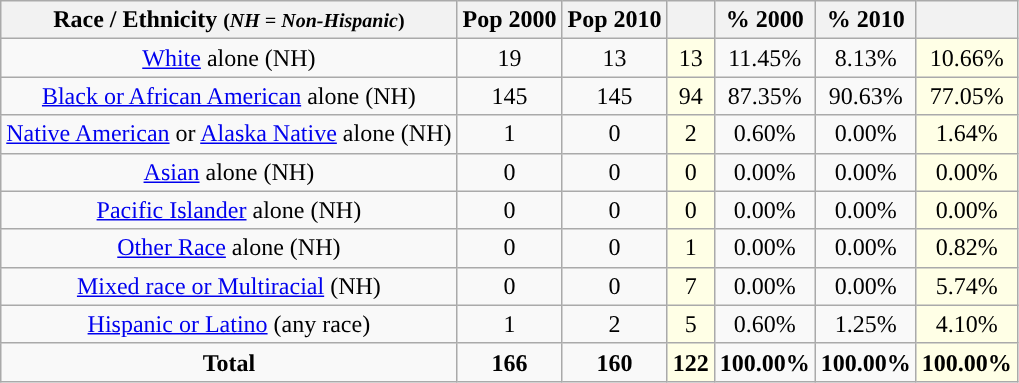<table class="wikitable" style="text-align:center;">
<tr>
<th>Race / Ethnicity <small>(<em>NH = Non-Hispanic</em>)</small></th>
<th>Pop 2000</th>
<th>Pop 2010</th>
<th></th>
<th>% 2000</th>
<th>% 2010</th>
<th></th>
</tr>
<tr>
<td><a href='#'>White</a> alone (NH)</td>
<td>19</td>
<td>13</td>
<td style='background: #ffffe6;'>13</td>
<td>11.45%</td>
<td>8.13%</td>
<td style='background: #ffffe6;'>10.66%</td>
</tr>
<tr>
<td><a href='#'>Black or African American</a> alone (NH)</td>
<td>145</td>
<td>145</td>
<td style='background: #ffffe6;'>94</td>
<td>87.35%</td>
<td>90.63%</td>
<td style='background: #ffffe6;'>77.05%</td>
</tr>
<tr>
<td><a href='#'>Native American</a> or <a href='#'>Alaska Native</a> alone (NH)</td>
<td>1</td>
<td>0</td>
<td style='background: #ffffe6;'>2</td>
<td>0.60%</td>
<td>0.00%</td>
<td style='background: #ffffe6;'>1.64%</td>
</tr>
<tr>
<td><a href='#'>Asian</a> alone (NH)</td>
<td>0</td>
<td>0</td>
<td style='background: #ffffe6;'>0</td>
<td>0.00%</td>
<td>0.00%</td>
<td style='background: #ffffe6;'>0.00%</td>
</tr>
<tr>
<td><a href='#'>Pacific Islander</a> alone (NH)</td>
<td>0</td>
<td>0</td>
<td style='background: #ffffe6;'>0</td>
<td>0.00%</td>
<td>0.00%</td>
<td style='background: #ffffe6;'>0.00%</td>
</tr>
<tr>
<td><a href='#'>Other Race</a> alone (NH)</td>
<td>0</td>
<td>0</td>
<td style='background: #ffffe6;'>1</td>
<td>0.00%</td>
<td>0.00%</td>
<td style='background: #ffffe6;'>0.82%</td>
</tr>
<tr>
<td><a href='#'>Mixed race or Multiracial</a> (NH)</td>
<td>0</td>
<td>0</td>
<td style='background: #ffffe6;'>7</td>
<td>0.00%</td>
<td>0.00%</td>
<td style='background: #ffffe6;'>5.74%</td>
</tr>
<tr>
<td><a href='#'>Hispanic or Latino</a> (any race)</td>
<td>1</td>
<td>2</td>
<td style='background: #ffffe6;'>5</td>
<td>0.60%</td>
<td>1.25%</td>
<td style='background: #ffffe6;'>4.10%</td>
</tr>
<tr>
<td><strong>Total</strong></td>
<td><strong>166</strong></td>
<td><strong>160</strong></td>
<td style='background: #ffffe6;'><strong>122</strong></td>
<td><strong>100.00%</strong></td>
<td><strong>100.00%</strong></td>
<td style='background: #ffffe6;'><strong>100.00%</strong></td>
</tr>
</table>
